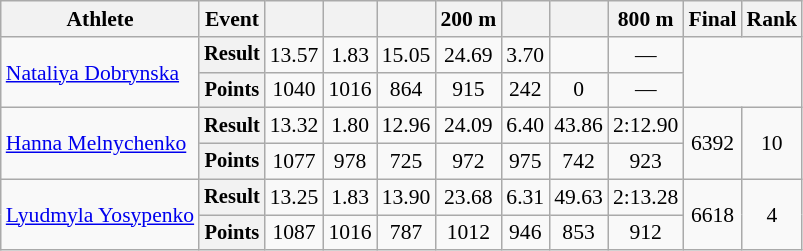<table class="wikitable" style="font-size:90%">
<tr>
<th>Athlete</th>
<th>Event</th>
<th></th>
<th></th>
<th></th>
<th>200 m</th>
<th></th>
<th></th>
<th>800 m</th>
<th>Final</th>
<th>Rank</th>
</tr>
<tr align=center>
<td rowspan=2 align=left><a href='#'>Nataliya Dobrynska</a></td>
<th style="font-size:95%">Result</th>
<td>13.57</td>
<td>1.83</td>
<td>15.05</td>
<td>24.69</td>
<td>3.70</td>
<td></td>
<td>—</td>
<td rowspan=2 colspan=2></td>
</tr>
<tr align=center>
<th style="font-size:95%">Points</th>
<td>1040</td>
<td>1016</td>
<td>864</td>
<td>915</td>
<td>242</td>
<td>0</td>
<td>—</td>
</tr>
<tr align=center>
<td rowspan=2 align=left><a href='#'>Hanna Melnychenko</a></td>
<th style="font-size:95%">Result</th>
<td>13.32</td>
<td>1.80</td>
<td>12.96</td>
<td>24.09</td>
<td>6.40</td>
<td>43.86</td>
<td>2:12.90</td>
<td rowspan=2>6392</td>
<td rowspan=2>10</td>
</tr>
<tr align=center>
<th style="font-size:95%">Points</th>
<td>1077</td>
<td>978</td>
<td>725</td>
<td>972</td>
<td>975</td>
<td>742</td>
<td>923</td>
</tr>
<tr align=center>
<td rowspan=2 align=left><a href='#'>Lyudmyla Yosypenko</a></td>
<th style="font-size:95%">Result</th>
<td>13.25</td>
<td>1.83</td>
<td>13.90</td>
<td>23.68</td>
<td>6.31</td>
<td>49.63</td>
<td>2:13.28</td>
<td rowspan=2>6618</td>
<td rowspan=2>4</td>
</tr>
<tr align=center>
<th style="font-size:95%">Points</th>
<td>1087</td>
<td>1016</td>
<td>787</td>
<td>1012</td>
<td>946</td>
<td>853</td>
<td>912</td>
</tr>
</table>
